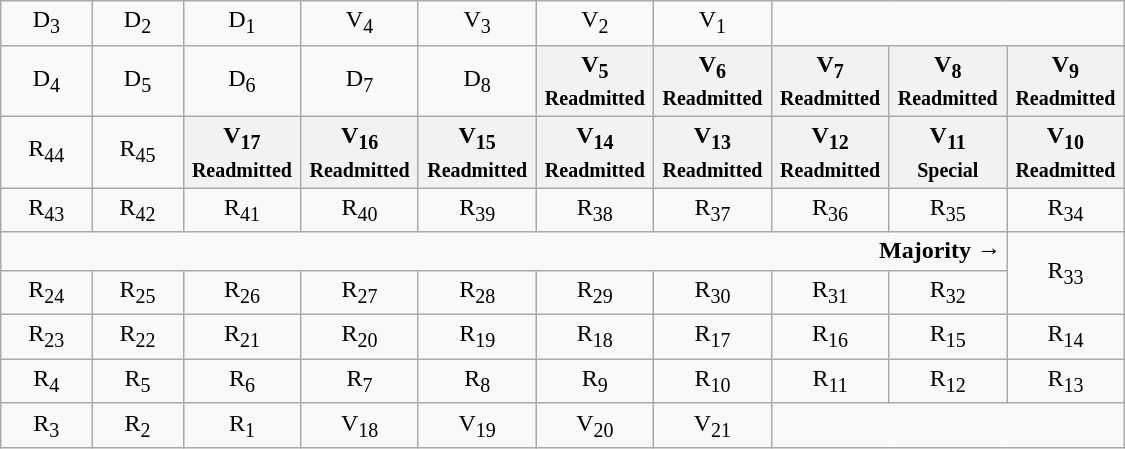<table class="wikitable" style="text-align:center" width=750px>
<tr>
<td>D<sub>3</sub></td>
<td>D<sub>2</sub></td>
<td>D<sub>1</sub></td>
<td>V<sub>4</sub></td>
<td>V<sub>3</sub></td>
<td>V<sub>2</sub></td>
<td>V<sub>1</sub></td>
<td colspan=3></td>
</tr>
<tr>
<td width=50px >D<sub>4</sub></td>
<td width=50px >D<sub>5</sub></td>
<td width=50px >D<sub>6</sub></td>
<td width=50px >D<sub>7</sub></td>
<td width=50px >D<sub>8</sub></td>
<th width=50px >V<sub>5</sub><br><small>Readmitted</small></th>
<th width=50px >V<sub>6</sub><br><small>Readmitted</small></th>
<th width=50px >V<sub>7</sub><br><small>Readmitted</small></th>
<th width=50px >V<sub>8</sub><br><small>Readmitted</small></th>
<th width=50px >V<sub>9</sub><br><small>Readmitted</small></th>
</tr>
<tr>
<td>R<sub>44</sub></td>
<td>R<sub>45</sub></td>
<th>V<sub>17</sub><br><small>Readmitted</small></th>
<th>V<sub>16</sub><br><small>Readmitted</small></th>
<th>V<sub>15</sub><br><small>Readmitted</small></th>
<th>V<sub>14</sub><br><small>Readmitted</small></th>
<th>V<sub>13</sub><br><small>Readmitted</small></th>
<th>V<sub>12</sub><br><small>Readmitted</small></th>
<th>V<sub>11</sub><br><small>Special</small></th>
<th>V<sub>10</sub><br><small>Readmitted</small></th>
</tr>
<tr>
<td>R<sub>43</sub></td>
<td>R<sub>42</sub></td>
<td>R<sub>41</sub></td>
<td>R<sub>40</sub></td>
<td>R<sub>39</sub></td>
<td>R<sub>38</sub></td>
<td>R<sub>37</sub></td>
<td>R<sub>36</sub></td>
<td>R<sub>35</sub></td>
<td>R<sub>34</sub></td>
</tr>
<tr>
<td colspan=9 align=right><strong>Majority →</strong></td>
<td rowspan=2 >R<sub>33</sub></td>
</tr>
<tr>
<td>R<sub>24</sub></td>
<td>R<sub>25</sub></td>
<td>R<sub>26</sub></td>
<td>R<sub>27</sub></td>
<td>R<sub>28</sub></td>
<td>R<sub>29</sub></td>
<td>R<sub>30</sub></td>
<td>R<sub>31</sub></td>
<td>R<sub>32</sub></td>
</tr>
<tr>
<td>R<sub>23</sub></td>
<td>R<sub>22</sub></td>
<td>R<sub>21</sub></td>
<td>R<sub>20</sub></td>
<td>R<sub>19</sub></td>
<td>R<sub>18</sub></td>
<td>R<sub>17</sub></td>
<td>R<sub>16</sub></td>
<td>R<sub>15</sub></td>
<td>R<sub>14</sub></td>
</tr>
<tr>
<td>R<sub>4</sub></td>
<td>R<sub>5</sub></td>
<td>R<sub>6</sub></td>
<td>R<sub>7</sub></td>
<td>R<sub>8</sub></td>
<td>R<sub>9</sub></td>
<td>R<sub>10</sub></td>
<td>R<sub>11</sub></td>
<td>R<sub>12</sub></td>
<td>R<sub>13</sub></td>
</tr>
<tr>
<td>R<sub>3</sub></td>
<td>R<sub>2</sub></td>
<td>R<sub>1</sub></td>
<td>V<sub>18</sub></td>
<td>V<sub>19</sub></td>
<td>V<sub>20</sub></td>
<td>V<sub>21</sub></td>
<td colspan=3></td>
</tr>
</table>
